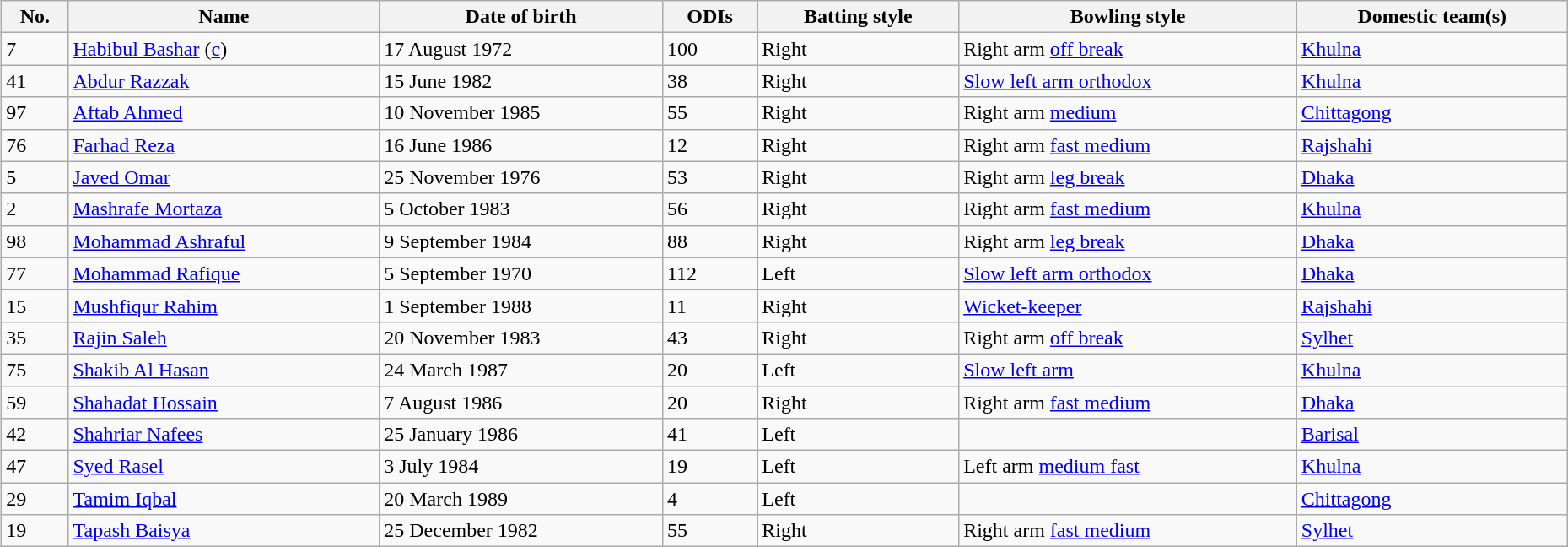<table class="wikitable sortable " style="width:98%; margin-left:auto; margin-right:0px">
<tr>
<th>No.</th>
<th>Name</th>
<th>Date of birth</th>
<th>ODIs</th>
<th>Batting style</th>
<th>Bowling style</th>
<th>Domestic team(s)</th>
</tr>
<tr>
<td>7</td>
<td><a href='#'>Habibul Bashar</a> (<a href='#'>c</a>)</td>
<td>17 August 1972</td>
<td>100</td>
<td>Right</td>
<td>Right arm <a href='#'>off break</a></td>
<td> <a href='#'>Khulna</a></td>
</tr>
<tr>
<td>41</td>
<td><a href='#'>Abdur Razzak</a></td>
<td>15 June 1982</td>
<td>38</td>
<td>Right</td>
<td><a href='#'>Slow left arm orthodox</a></td>
<td> <a href='#'>Khulna</a></td>
</tr>
<tr>
<td>97</td>
<td><a href='#'>Aftab Ahmed</a></td>
<td>10 November 1985</td>
<td>55</td>
<td>Right</td>
<td>Right arm <a href='#'>medium</a></td>
<td> <a href='#'>Chittagong</a></td>
</tr>
<tr>
<td>76</td>
<td><a href='#'>Farhad Reza</a></td>
<td>16 June 1986</td>
<td>12</td>
<td>Right</td>
<td>Right arm <a href='#'>fast medium</a></td>
<td> <a href='#'>Rajshahi</a></td>
</tr>
<tr>
<td>5</td>
<td><a href='#'>Javed Omar</a></td>
<td>25 November 1976</td>
<td>53</td>
<td>Right</td>
<td>Right arm <a href='#'>leg break</a></td>
<td> <a href='#'>Dhaka</a></td>
</tr>
<tr>
<td>2</td>
<td><a href='#'>Mashrafe Mortaza</a></td>
<td>5 October 1983</td>
<td>56</td>
<td>Right</td>
<td>Right arm  <a href='#'>fast medium</a></td>
<td> <a href='#'>Khulna</a></td>
</tr>
<tr>
<td>98</td>
<td><a href='#'>Mohammad Ashraful</a></td>
<td>9 September 1984</td>
<td>88</td>
<td>Right</td>
<td>Right arm <a href='#'>leg break</a></td>
<td> <a href='#'>Dhaka</a></td>
</tr>
<tr>
<td>77</td>
<td><a href='#'>Mohammad Rafique</a></td>
<td>5 September 1970</td>
<td>112</td>
<td>Left</td>
<td><a href='#'>Slow left arm orthodox</a></td>
<td> <a href='#'>Dhaka</a></td>
</tr>
<tr>
<td>15</td>
<td><a href='#'>Mushfiqur Rahim</a></td>
<td>1 September 1988</td>
<td>11</td>
<td>Right</td>
<td><a href='#'>Wicket-keeper</a></td>
<td> <a href='#'>Rajshahi</a></td>
</tr>
<tr>
<td>35</td>
<td><a href='#'>Rajin Saleh</a></td>
<td>20 November 1983</td>
<td>43</td>
<td>Right</td>
<td>Right arm <a href='#'>off break</a></td>
<td> <a href='#'>Sylhet</a></td>
</tr>
<tr>
<td>75</td>
<td><a href='#'>Shakib Al Hasan</a></td>
<td>24 March 1987</td>
<td>20</td>
<td>Left</td>
<td><a href='#'>Slow left arm</a></td>
<td> <a href='#'>Khulna</a></td>
</tr>
<tr>
<td>59</td>
<td><a href='#'>Shahadat Hossain</a></td>
<td>7 August 1986</td>
<td>20</td>
<td>Right</td>
<td>Right arm <a href='#'>fast medium</a></td>
<td> <a href='#'>Dhaka</a></td>
</tr>
<tr>
<td>42</td>
<td><a href='#'>Shahriar Nafees</a></td>
<td>25 January 1986</td>
<td>41</td>
<td>Left</td>
<td></td>
<td> <a href='#'>Barisal</a></td>
</tr>
<tr>
<td>47</td>
<td><a href='#'>Syed Rasel</a></td>
<td>3 July 1984</td>
<td>19</td>
<td>Left</td>
<td>Left arm <a href='#'>medium fast</a></td>
<td> <a href='#'>Khulna</a></td>
</tr>
<tr>
<td>29</td>
<td><a href='#'>Tamim Iqbal</a></td>
<td>20 March 1989</td>
<td>4</td>
<td>Left</td>
<td></td>
<td> <a href='#'>Chittagong</a></td>
</tr>
<tr>
<td>19</td>
<td><a href='#'>Tapash Baisya</a></td>
<td>25 December 1982</td>
<td>55</td>
<td>Right</td>
<td>Right arm <a href='#'>fast medium</a></td>
<td> <a href='#'>Sylhet</a></td>
</tr>
</table>
